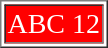<table border="1">
<tr ---- size="40">
<td style="background:red; font-size: 14pt; color: white">ABC 12</td>
</tr>
</table>
